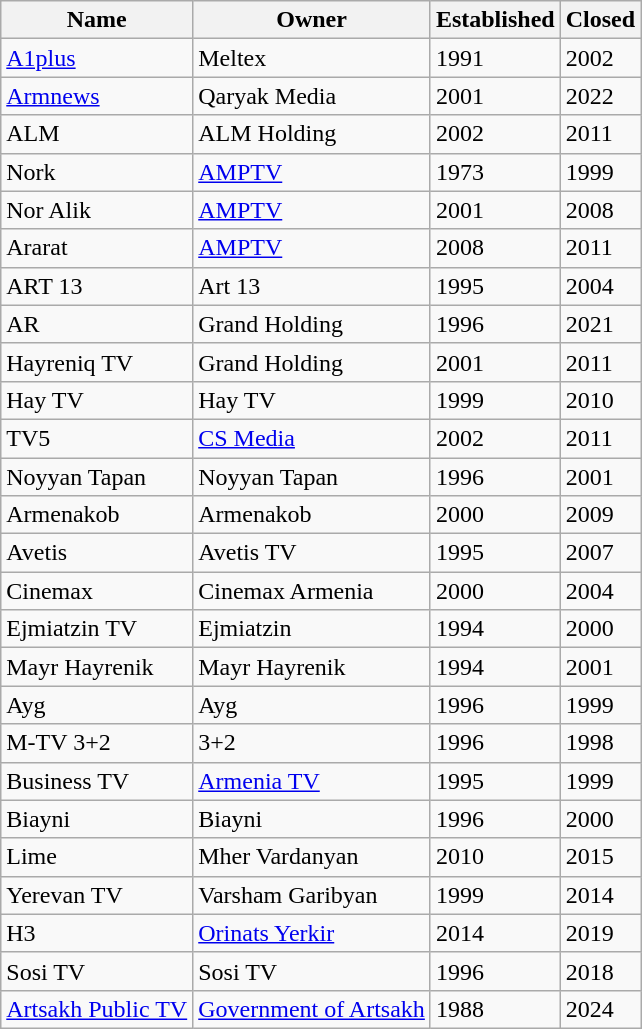<table class="wikitable" border="1" class="wikitable sortable">
<tr>
<th>Name</th>
<th>Owner</th>
<th>Established</th>
<th>Closed</th>
</tr>
<tr>
<td><a href='#'>A1plus</a></td>
<td>Meltex</td>
<td>1991</td>
<td>2002</td>
</tr>
<tr>
<td><a href='#'>Armnews</a></td>
<td>Qaryak Media</td>
<td>2001</td>
<td>2022</td>
</tr>
<tr>
<td>ALM</td>
<td>ALM Holding</td>
<td>2002</td>
<td>2011</td>
</tr>
<tr>
<td>Nork</td>
<td><a href='#'>AMPTV</a></td>
<td>1973</td>
<td>1999</td>
</tr>
<tr>
<td>Nor Alik</td>
<td><a href='#'>AMPTV</a></td>
<td>2001</td>
<td>2008</td>
</tr>
<tr>
<td>Ararat</td>
<td><a href='#'>AMPTV</a></td>
<td>2008</td>
<td>2011</td>
</tr>
<tr>
<td>ART 13</td>
<td>Art 13</td>
<td>1995</td>
<td>2004</td>
</tr>
<tr>
<td>AR</td>
<td>Grand Holding</td>
<td>1996</td>
<td>2021</td>
</tr>
<tr>
<td>Hayreniq TV</td>
<td>Grand Holding</td>
<td>2001</td>
<td>2011</td>
</tr>
<tr>
<td>Hay TV</td>
<td>Hay TV</td>
<td>1999</td>
<td>2010</td>
</tr>
<tr>
<td>TV5</td>
<td><a href='#'>CS Media</a></td>
<td>2002</td>
<td>2011</td>
</tr>
<tr>
<td>Noyyan Tapan</td>
<td>Noyyan Tapan</td>
<td>1996</td>
<td>2001</td>
</tr>
<tr>
<td>Armenakob</td>
<td>Armenakob</td>
<td>2000</td>
<td>2009</td>
</tr>
<tr>
<td>Avetis</td>
<td>Avetis TV</td>
<td>1995</td>
<td>2007</td>
</tr>
<tr>
<td>Cinemax</td>
<td>Cinemax Armenia</td>
<td>2000</td>
<td>2004</td>
</tr>
<tr>
<td>Ejmiatzin TV</td>
<td>Ejmiatzin</td>
<td>1994</td>
<td>2000</td>
</tr>
<tr>
<td>Mayr Hayrenik</td>
<td>Mayr Hayrenik</td>
<td>1994</td>
<td>2001</td>
</tr>
<tr>
<td>Ayg</td>
<td>Ayg</td>
<td>1996</td>
<td>1999</td>
</tr>
<tr>
<td>M-TV 3+2</td>
<td>3+2</td>
<td>1996</td>
<td>1998</td>
</tr>
<tr>
<td>Business TV</td>
<td><a href='#'>Armenia TV</a></td>
<td>1995</td>
<td>1999</td>
</tr>
<tr>
<td>Biayni</td>
<td>Biayni</td>
<td>1996</td>
<td>2000</td>
</tr>
<tr>
<td>Lime</td>
<td>Mher Vardanyan</td>
<td>2010</td>
<td>2015</td>
</tr>
<tr>
<td>Yerevan TV</td>
<td>Varsham Garibyan</td>
<td>1999</td>
<td>2014</td>
</tr>
<tr>
<td>H3</td>
<td><a href='#'>Orinats Yerkir</a></td>
<td>2014</td>
<td>2019</td>
</tr>
<tr>
<td>Sosi TV</td>
<td>Sosi TV</td>
<td>1996</td>
<td>2018</td>
</tr>
<tr>
<td><a href='#'>Artsakh Public TV</a></td>
<td><a href='#'>Government of Artsakh</a></td>
<td>1988</td>
<td>2024</td>
</tr>
</table>
